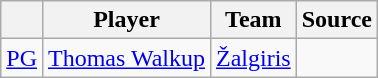<table class="wikitable" style="text-align: center;">
<tr>
<th align="center"></th>
<th align="center">Player</th>
<th align="center">Team</th>
<th align="center">Source</th>
</tr>
<tr>
<td align=center><a href='#'>PG</a></td>
<td> <a href='#'>Thomas Walkup</a></td>
<td><a href='#'>Žalgiris</a></td>
<td></td>
</tr>
</table>
